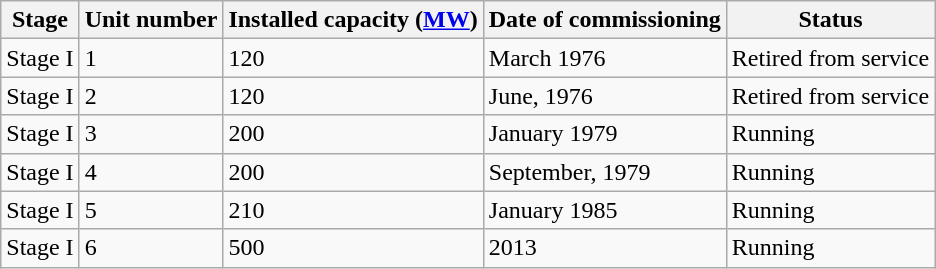<table class="sortable wikitable">
<tr>
<th>Stage</th>
<th>Unit number</th>
<th>Installed capacity (<a href='#'>MW</a>)</th>
<th>Date of commissioning</th>
<th>Status</th>
</tr>
<tr>
<td>Stage I</td>
<td>1</td>
<td>120</td>
<td>March 1976</td>
<td>Retired from service</td>
</tr>
<tr>
<td>Stage I</td>
<td>2</td>
<td>120</td>
<td>June, 1976</td>
<td>Retired from service</td>
</tr>
<tr>
<td>Stage I</td>
<td>3</td>
<td>200</td>
<td>January 1979</td>
<td>Running</td>
</tr>
<tr>
<td>Stage I</td>
<td>4</td>
<td>200</td>
<td>September, 1979</td>
<td>Running</td>
</tr>
<tr>
<td>Stage I</td>
<td>5</td>
<td>210</td>
<td>January 1985</td>
<td>Running</td>
</tr>
<tr>
<td>Stage I</td>
<td>6</td>
<td>500</td>
<td>2013</td>
<td>Running</td>
</tr>
</table>
